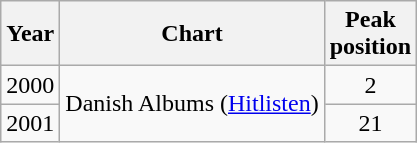<table class="wikitable" border="1">
<tr>
<th>Year</th>
<th>Chart</th>
<th>Peak<br>position</th>
</tr>
<tr>
<td>2000</td>
<td rowspan=2>Danish Albums (<a href='#'>Hitlisten</a>)</td>
<td align=center>2</td>
</tr>
<tr>
<td>2001</td>
<td align=center>21</td>
</tr>
</table>
